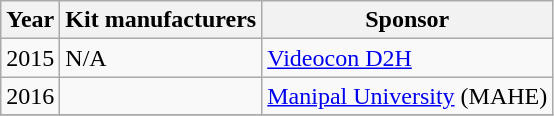<table class="wikitable">
<tr>
<th>Year</th>
<th>Kit manufacturers</th>
<th>Sponsor</th>
</tr>
<tr>
<td>2015</td>
<td>N/A</td>
<td><a href='#'>Videocon D2H</a></td>
</tr>
<tr>
<td>2016</td>
<td></td>
<td><a href='#'>Manipal University</a> (MAHE)</td>
</tr>
<tr>
</tr>
</table>
